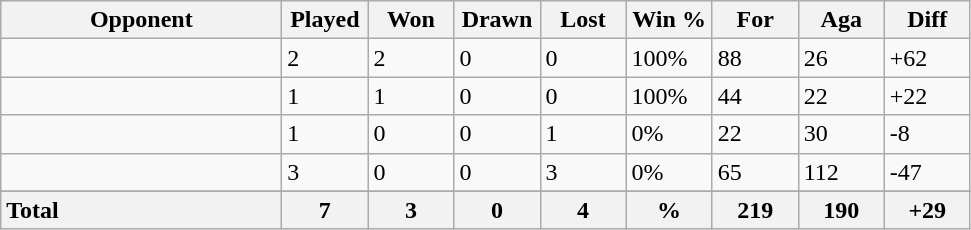<table class="wikitable sortable" style="font-size:100%">
<tr>
<th style="width:180px;">Opponent</th>
<th style="width:50px;">Played</th>
<th style="width:50px;">Won</th>
<th style="width:50px;">Drawn</th>
<th style="width:50px;">Lost</th>
<th style="width:50px;">Win %</th>
<th style="width:50px;">For</th>
<th style="width:50px;">Aga</th>
<th style="width:50px;">Diff</th>
</tr>
<tr>
<td style="text-align:left;"></td>
<td>2</td>
<td>2</td>
<td>0</td>
<td>0</td>
<td>100%</td>
<td>88</td>
<td>26</td>
<td>+62</td>
</tr>
<tr>
<td style="text-align:left;"></td>
<td>1</td>
<td>1</td>
<td>0</td>
<td>0</td>
<td>100%</td>
<td>44</td>
<td>22</td>
<td>+22</td>
</tr>
<tr>
<td style="text-align:left;"></td>
<td>1</td>
<td>0</td>
<td>0</td>
<td>1</td>
<td>0%</td>
<td>22</td>
<td>30</td>
<td>-8</td>
</tr>
<tr>
<td style="text-align:left;"></td>
<td>3</td>
<td>0</td>
<td>0</td>
<td>3</td>
<td>0%</td>
<td>65</td>
<td>112</td>
<td>-47</td>
</tr>
<tr>
</tr>
<tr>
<th style="text-align:left;"><strong>Total</strong></th>
<th><strong>7</strong></th>
<th><strong>3</strong></th>
<th><strong>0</strong></th>
<th><strong>4</strong></th>
<th><strong>%</strong></th>
<th><strong>219</strong></th>
<th><strong>190</strong></th>
<th><strong>+29</strong></th>
</tr>
</table>
